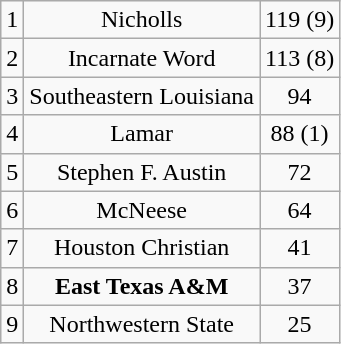<table class="wikitable">
<tr align="center">
<td>1</td>
<td>Nicholls</td>
<td>119 (9)</td>
</tr>
<tr align="center">
<td>2</td>
<td>Incarnate Word</td>
<td>113 (8)</td>
</tr>
<tr align="center">
<td>3</td>
<td>Southeastern Louisiana</td>
<td>94</td>
</tr>
<tr align="center">
<td>4</td>
<td>Lamar</td>
<td>88 (1)</td>
</tr>
<tr align="center">
<td>5</td>
<td>Stephen F. Austin</td>
<td>72</td>
</tr>
<tr align="center">
<td>6</td>
<td>McNeese</td>
<td>64</td>
</tr>
<tr align="center">
<td>7</td>
<td>Houston Christian</td>
<td>41</td>
</tr>
<tr align="center">
<td>8</td>
<td><strong>East Texas A&M</strong></td>
<td>37</td>
</tr>
<tr align="center">
<td>9</td>
<td>Northwestern State</td>
<td>25</td>
</tr>
</table>
